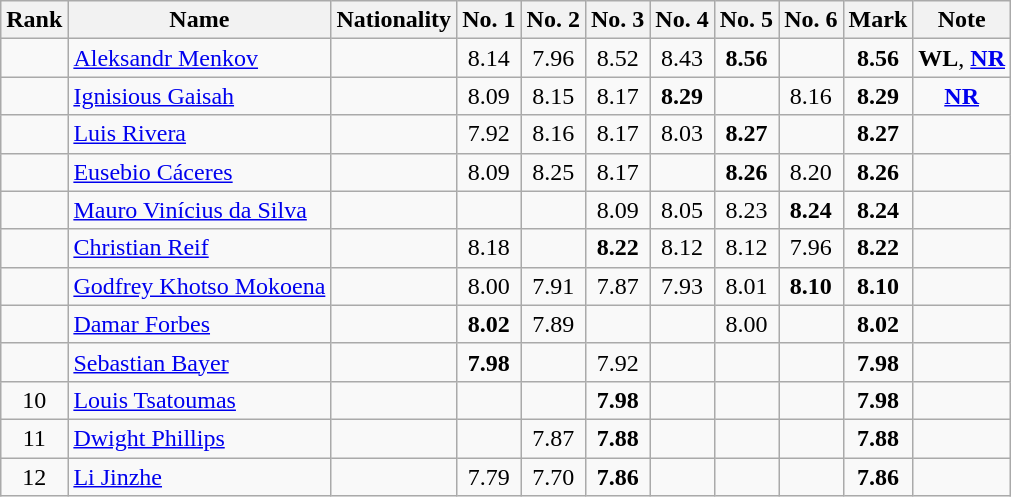<table class="wikitable sortable" style="text-align:center">
<tr>
<th>Rank</th>
<th>Name</th>
<th>Nationality</th>
<th>No. 1</th>
<th>No. 2</th>
<th>No. 3</th>
<th>No. 4</th>
<th>No. 5</th>
<th>No. 6</th>
<th>Mark</th>
<th>Note</th>
</tr>
<tr>
<td></td>
<td align=left><a href='#'>Aleksandr Menkov</a></td>
<td align=left></td>
<td>8.14</td>
<td>7.96</td>
<td>8.52</td>
<td>8.43</td>
<td><strong>8.56</strong></td>
<td></td>
<td><strong>8.56</strong></td>
<td><strong>WL</strong>, <strong><a href='#'>NR</a></strong></td>
</tr>
<tr>
<td></td>
<td align=left><a href='#'>Ignisious Gaisah</a></td>
<td align=left></td>
<td>8.09</td>
<td>8.15</td>
<td>8.17</td>
<td><strong>8.29</strong></td>
<td></td>
<td>8.16</td>
<td><strong>8.29</strong></td>
<td><strong><a href='#'>NR</a></strong></td>
</tr>
<tr>
<td></td>
<td align=left><a href='#'>Luis Rivera</a></td>
<td align=left></td>
<td>7.92</td>
<td>8.16</td>
<td>8.17</td>
<td>8.03</td>
<td><strong>8.27</strong></td>
<td></td>
<td><strong>8.27</strong></td>
<td></td>
</tr>
<tr>
<td></td>
<td align=left><a href='#'>Eusebio Cáceres</a></td>
<td align=left></td>
<td>8.09</td>
<td>8.25</td>
<td>8.17</td>
<td></td>
<td><strong>8.26</strong></td>
<td>8.20</td>
<td><strong>8.26</strong></td>
<td></td>
</tr>
<tr>
<td></td>
<td align=left><a href='#'>Mauro Vinícius da Silva</a></td>
<td align=left></td>
<td></td>
<td></td>
<td>8.09</td>
<td>8.05</td>
<td>8.23</td>
<td><strong>8.24</strong></td>
<td><strong>8.24</strong></td>
<td></td>
</tr>
<tr>
<td></td>
<td align=left><a href='#'>Christian Reif</a></td>
<td align=left></td>
<td>8.18</td>
<td></td>
<td><strong>8.22</strong></td>
<td>8.12</td>
<td>8.12</td>
<td>7.96</td>
<td><strong>8.22</strong></td>
<td></td>
</tr>
<tr>
<td></td>
<td align=left><a href='#'>Godfrey Khotso Mokoena</a></td>
<td align=left></td>
<td>8.00</td>
<td>7.91</td>
<td>7.87</td>
<td>7.93</td>
<td>8.01</td>
<td><strong>8.10</strong></td>
<td><strong>8.10</strong></td>
<td></td>
</tr>
<tr>
<td></td>
<td align=left><a href='#'>Damar Forbes</a></td>
<td align=left></td>
<td><strong>8.02</strong></td>
<td>7.89</td>
<td></td>
<td></td>
<td>8.00</td>
<td></td>
<td><strong>8.02</strong></td>
<td></td>
</tr>
<tr>
<td></td>
<td align=left><a href='#'>Sebastian Bayer</a></td>
<td align=left></td>
<td><strong>7.98</strong></td>
<td></td>
<td>7.92</td>
<td></td>
<td></td>
<td></td>
<td><strong>7.98</strong></td>
<td></td>
</tr>
<tr>
<td>10</td>
<td align=left><a href='#'>Louis Tsatoumas</a></td>
<td align=left></td>
<td></td>
<td></td>
<td><strong>7.98</strong></td>
<td></td>
<td></td>
<td></td>
<td><strong>7.98</strong></td>
<td></td>
</tr>
<tr>
<td>11</td>
<td align=left><a href='#'>Dwight Phillips</a></td>
<td align=left></td>
<td></td>
<td>7.87</td>
<td><strong>7.88</strong></td>
<td></td>
<td></td>
<td></td>
<td><strong>7.88</strong></td>
<td></td>
</tr>
<tr>
<td>12</td>
<td align=left><a href='#'>Li Jinzhe</a></td>
<td align=left></td>
<td>7.79</td>
<td>7.70</td>
<td><strong>7.86</strong></td>
<td></td>
<td></td>
<td></td>
<td><strong>7.86</strong></td>
<td></td>
</tr>
</table>
